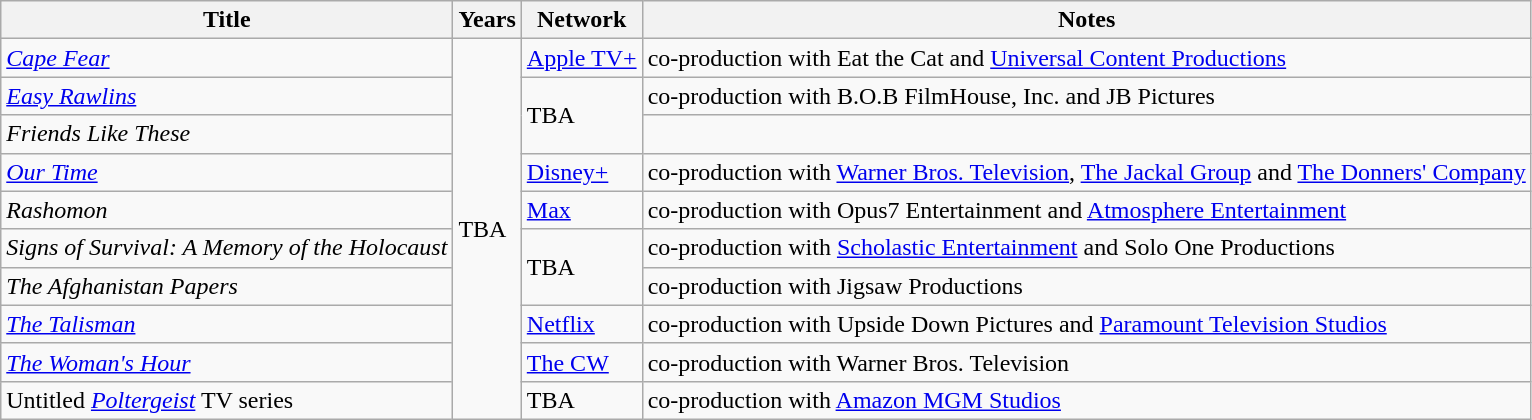<table class="wikitable sortable">
<tr>
<th>Title</th>
<th>Years</th>
<th>Network</th>
<th>Notes</th>
</tr>
<tr>
<td><em><a href='#'>Cape Fear</a></em></td>
<td rowspan="10">TBA</td>
<td><a href='#'>Apple TV+</a></td>
<td>co-production with Eat the Cat and <a href='#'>Universal Content Productions</a></td>
</tr>
<tr>
<td><em><a href='#'>Easy Rawlins</a></em></td>
<td rowspan="2">TBA</td>
<td>co-production with B.O.B FilmHouse, Inc. and JB Pictures</td>
</tr>
<tr>
<td><em>Friends Like These</em></td>
<td></td>
</tr>
<tr>
<td><em><a href='#'>Our Time</a></em></td>
<td><a href='#'>Disney+</a></td>
<td>co-production with <a href='#'>Warner Bros. Television</a>, <a href='#'>The Jackal Group</a> and <a href='#'>The Donners' Company</a></td>
</tr>
<tr>
<td><em>Rashomon</em></td>
<td><a href='#'>Max</a></td>
<td>co-production with Opus7 Entertainment and <a href='#'>Atmosphere Entertainment</a></td>
</tr>
<tr>
<td><em>Signs of Survival: A Memory of the Holocaust</em></td>
<td rowspan="2">TBA</td>
<td>co-production with <a href='#'>Scholastic Entertainment</a> and Solo One Productions</td>
</tr>
<tr>
<td><em>The Afghanistan Papers</em></td>
<td>co-production with Jigsaw Productions</td>
</tr>
<tr>
<td><em><a href='#'>The Talisman</a></em></td>
<td><a href='#'>Netflix</a></td>
<td>co-production with Upside Down Pictures and <a href='#'>Paramount Television Studios</a></td>
</tr>
<tr>
<td><em><a href='#'>The Woman's Hour</a></em></td>
<td><a href='#'>The CW</a></td>
<td>co-production with Warner Bros. Television</td>
</tr>
<tr>
<td>Untitled <em><a href='#'>Poltergeist</a></em> TV series</td>
<td>TBA</td>
<td>co-production with <a href='#'>Amazon MGM Studios</a></td>
</tr>
</table>
